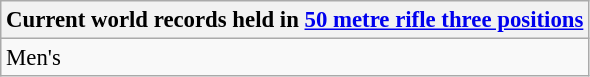<table class="wikitable" style="font-size: 95%">
<tr>
<th colspan=7>Current world records held in <a href='#'>50 metre rifle three positions</a></th>
</tr>
<tr>
<td>Men's<br></td>
</tr>
</table>
